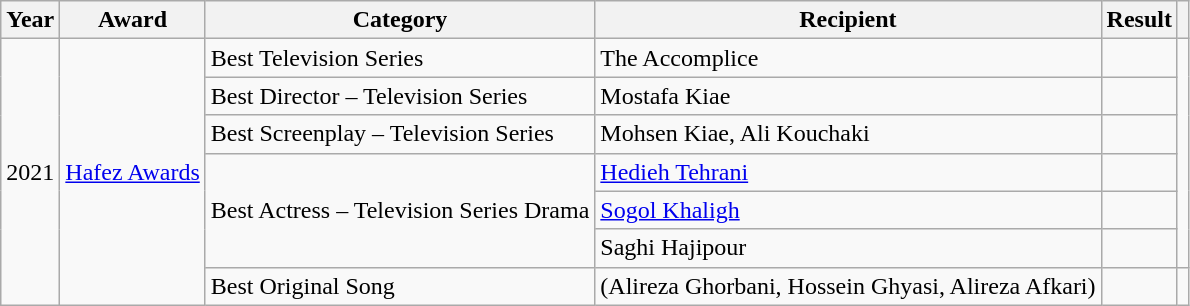<table class="wikitable">
<tr>
<th>Year</th>
<th>Award</th>
<th>Category</th>
<th>Recipient</th>
<th>Result</th>
<th></th>
</tr>
<tr>
<td rowspan="7">2021</td>
<td rowspan="7"><a href='#'>Hafez Awards</a></td>
<td>Best Television Series</td>
<td>The Accomplice</td>
<td></td>
<td rowspan="6"></td>
</tr>
<tr>
<td>Best Director – Television Series</td>
<td>Mostafa Kiae</td>
<td></td>
</tr>
<tr>
<td>Best Screenplay – Television Series</td>
<td>Mohsen Kiae, Ali Kouchaki</td>
<td></td>
</tr>
<tr>
<td rowspan="3">Best Actress – Television Series Drama</td>
<td><a href='#'>Hedieh Tehrani</a></td>
<td></td>
</tr>
<tr>
<td><a href='#'>Sogol Khaligh</a></td>
<td></td>
</tr>
<tr>
<td>Saghi Hajipour</td>
<td></td>
</tr>
<tr>
<td>Best Original Song</td>
<td> (Alireza Ghorbani, Hossein Ghyasi, Alireza Afkari)</td>
<td></td>
<td></td>
</tr>
</table>
